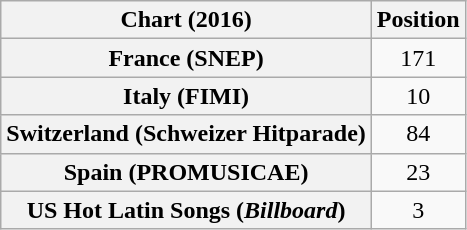<table class="wikitable sortable plainrowheaders" style="text-align:center">
<tr>
<th>Chart (2016)</th>
<th>Position</th>
</tr>
<tr>
<th scope="row">France (SNEP)</th>
<td align="center">171</td>
</tr>
<tr>
<th scope="row">Italy (FIMI)</th>
<td align="center">10</td>
</tr>
<tr>
<th scope="row">Switzerland (Schweizer Hitparade)</th>
<td align="center">84</td>
</tr>
<tr>
<th scope="row">Spain (PROMUSICAE)</th>
<td>23</td>
</tr>
<tr>
<th scope="row">US Hot Latin Songs (<em>Billboard</em>)</th>
<td align="center">3</td>
</tr>
</table>
